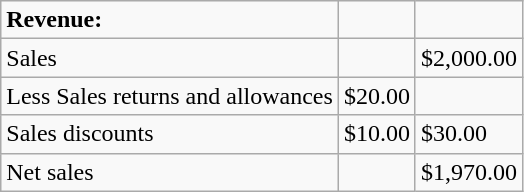<table class="wikitable">
<tr>
<td><strong>Revenue:</strong></td>
<td></td>
<td></td>
</tr>
<tr>
<td>Sales</td>
<td></td>
<td>$2,000.00</td>
</tr>
<tr>
<td>Less Sales returns and allowances</td>
<td>$20.00</td>
<td></td>
</tr>
<tr>
<td>Sales discounts</td>
<td>$10.00</td>
<td>$30.00</td>
</tr>
<tr>
<td>Net sales</td>
<td></td>
<td>$1,970.00</td>
</tr>
</table>
